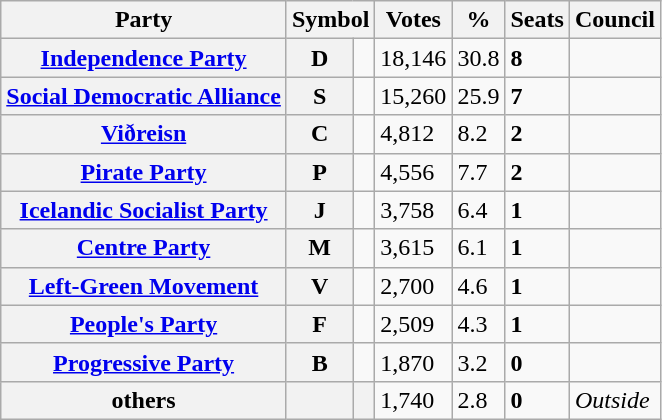<table class="wikitable">
<tr>
<th>Party</th>
<th colspan="2">Symbol</th>
<th>Votes</th>
<th>%</th>
<th>Seats</th>
<th>Council</th>
</tr>
<tr>
<th align="right"><a href='#'>Independence Party</a></th>
<th><strong>D</strong></th>
<td bgcolor = ></td>
<td> 18,146</td>
<td> 30.8</td>
<td> <strong>8</strong></td>
<td></td>
</tr>
<tr>
<th align="right"><a href='#'>Social Democratic Alliance</a></th>
<th><strong>S</strong></th>
<td bgcolor = ></td>
<td> 15,260</td>
<td> 25.9</td>
<td> <strong>7</strong></td>
<td></td>
</tr>
<tr>
<th align="right"><a href='#'>Viðreisn</a></th>
<th><strong>C</strong></th>
<td bgcolor = ></td>
<td> 4,812</td>
<td> 8.2</td>
<td> <strong>2</strong></td>
<td></td>
</tr>
<tr>
<th align="right"><a href='#'>Pirate Party</a></th>
<th><strong>P</strong></th>
<td bgcolor = ></td>
<td> 4,556</td>
<td> 7.7</td>
<td> <strong>2</strong></td>
<td></td>
</tr>
<tr>
<th align="right"><a href='#'>Icelandic Socialist Party</a></th>
<th><strong>J</strong></th>
<td bgcolor = ></td>
<td> 3,758</td>
<td> 6.4</td>
<td> <strong>1</strong></td>
<td></td>
</tr>
<tr>
<th align="right"><a href='#'>Centre Party</a></th>
<th><strong>M</strong></th>
<td bgcolor = ></td>
<td> 3,615</td>
<td> 6.1</td>
<td> <strong>1</strong></td>
<td></td>
</tr>
<tr>
<th align="right"><a href='#'>Left-Green Movement</a></th>
<th><strong>V</strong></th>
<td bgcolor = ></td>
<td> 2,700</td>
<td> 4.6</td>
<td> <strong>1</strong></td>
<td></td>
</tr>
<tr>
<th align="right"><a href='#'>People's Party</a></th>
<th><strong>F</strong></th>
<td bgcolor = ></td>
<td> 2,509</td>
<td> 4.3</td>
<td> <strong>1</strong></td>
<td></td>
</tr>
<tr>
<th align="right"><a href='#'>Progressive Party</a></th>
<th><strong>B</strong></th>
<td bgcolor = ></td>
<td> 1,870</td>
<td> 3.2</td>
<td> <strong>0</strong></td>
<td></td>
</tr>
<tr>
<th align="right">others</th>
<th></th>
<th></th>
<td> 1,740</td>
<td> 2.8</td>
<td> <strong>0</strong></td>
<td><em>Outside</em></td>
</tr>
</table>
